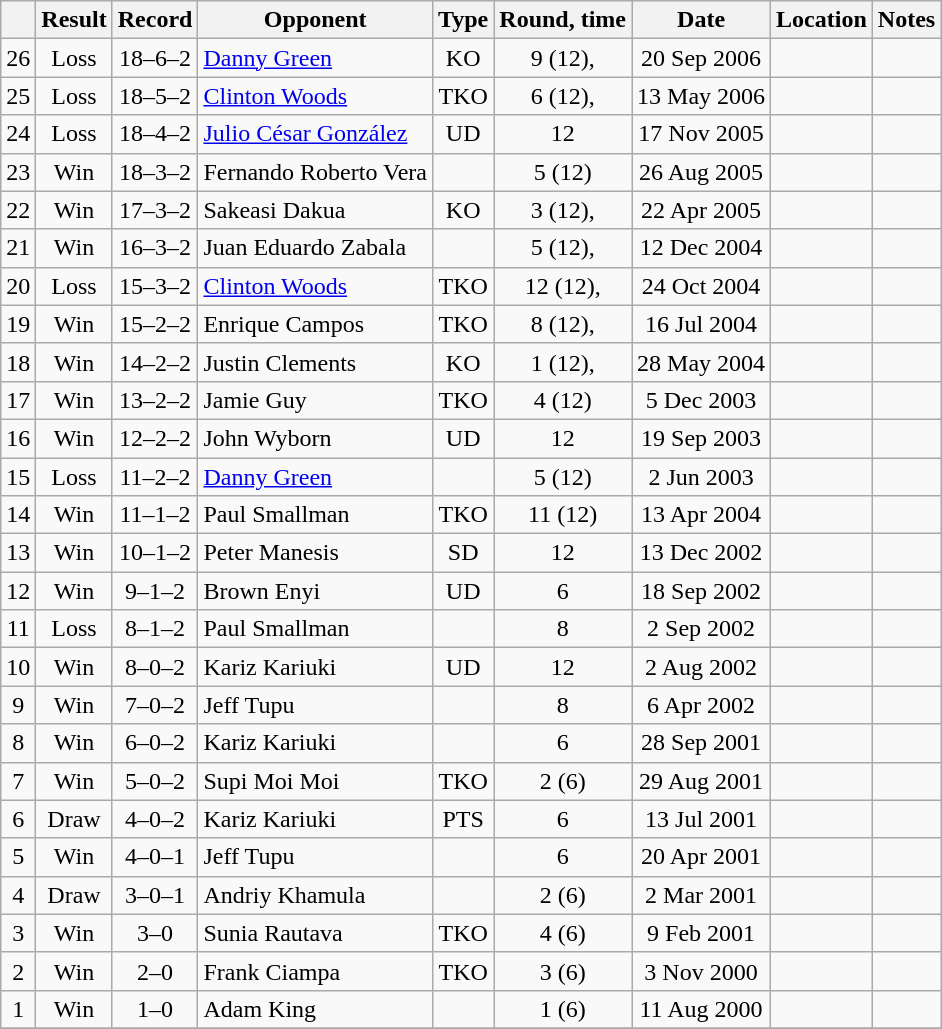<table class="wikitable" style="text-align:center">
<tr>
<th></th>
<th>Result</th>
<th>Record</th>
<th>Opponent</th>
<th>Type</th>
<th>Round, time</th>
<th>Date</th>
<th>Location</th>
<th>Notes</th>
</tr>
<tr>
<td>26</td>
<td>Loss</td>
<td>18–6–2</td>
<td style="text-align:left;"> <a href='#'>Danny Green</a></td>
<td>KO</td>
<td>9 (12), </td>
<td>20 Sep 2006</td>
<td style="text-align:left;"> </td>
<td style="text-align:left;"></td>
</tr>
<tr>
<td>25</td>
<td>Loss</td>
<td>18–5–2</td>
<td style="text-align:left;"> <a href='#'>Clinton Woods</a></td>
<td>TKO</td>
<td>6 (12), </td>
<td>13 May 2006</td>
<td style="text-align:left;"> </td>
<td style="text-align:left;"></td>
</tr>
<tr>
<td>24</td>
<td>Loss</td>
<td>18–4–2</td>
<td style="text-align:left;"> <a href='#'>Julio César González</a></td>
<td>UD</td>
<td>12</td>
<td>17 Nov 2005</td>
<td style="text-align:left;"> </td>
<td></td>
</tr>
<tr>
<td>23</td>
<td>Win</td>
<td>18–3–2</td>
<td style="text-align:left;"> Fernando Roberto Vera</td>
<td></td>
<td>5 (12)</td>
<td>26 Aug 2005</td>
<td style="text-align:left;"> </td>
<td style="text-align:left;"></td>
</tr>
<tr>
<td>22</td>
<td>Win</td>
<td>17–3–2</td>
<td style="text-align:left;"> Sakeasi Dakua</td>
<td>KO</td>
<td>3 (12), </td>
<td>22 Apr 2005</td>
<td style="text-align:left;"> </td>
<td style="text-align:left;"></td>
</tr>
<tr>
<td>21</td>
<td>Win</td>
<td>16–3–2</td>
<td style="text-align:left;"> Juan Eduardo Zabala</td>
<td></td>
<td>5 (12), </td>
<td>12 Dec 2004</td>
<td style="text-align:left;"> </td>
<td style="text-align:left;"></td>
</tr>
<tr>
<td>20</td>
<td>Loss</td>
<td>15–3–2</td>
<td style="text-align:left;"> <a href='#'>Clinton Woods</a></td>
<td>TKO</td>
<td>12 (12), </td>
<td>24 Oct 2004</td>
<td style="text-align:left;"> </td>
<td></td>
</tr>
<tr>
<td>19</td>
<td>Win</td>
<td>15–2–2</td>
<td style="text-align:left;"> Enrique Campos</td>
<td>TKO</td>
<td>8 (12), </td>
<td>16 Jul 2004</td>
<td style="text-align:left;"> </td>
<td style="text-align:left;"></td>
</tr>
<tr>
<td>18</td>
<td>Win</td>
<td>14–2–2</td>
<td style="text-align:left;"> Justin Clements</td>
<td>KO</td>
<td>1 (12), </td>
<td>28 May 2004</td>
<td style="text-align:left;"> </td>
<td style="text-align:left;"></td>
</tr>
<tr>
<td>17</td>
<td>Win</td>
<td>13–2–2</td>
<td style="text-align:left;"> Jamie Guy</td>
<td>TKO</td>
<td>4 (12)</td>
<td>5 Dec 2003</td>
<td style="text-align:left;"> </td>
<td style="text-align:left;"></td>
</tr>
<tr>
<td>16</td>
<td>Win</td>
<td>12–2–2</td>
<td style="text-align:left;"> John Wyborn</td>
<td>UD</td>
<td>12</td>
<td>19 Sep 2003</td>
<td style="text-align:left;"> </td>
<td style="text-align:left;"></td>
</tr>
<tr>
<td>15</td>
<td>Loss</td>
<td>11–2–2</td>
<td style="text-align:left;"> <a href='#'>Danny Green</a></td>
<td></td>
<td>5 (12)</td>
<td>2 Jun 2003</td>
<td style="text-align:left;"> </td>
<td style="text-align:left;"></td>
</tr>
<tr>
<td>14</td>
<td>Win</td>
<td>11–1–2</td>
<td style="text-align:left;"> Paul Smallman</td>
<td>TKO</td>
<td>11 (12)</td>
<td>13 Apr 2004</td>
<td style="text-align:left;"> </td>
<td style="text-align:left;"></td>
</tr>
<tr>
<td>13</td>
<td>Win</td>
<td>10–1–2</td>
<td style="text-align:left;"> Peter Manesis</td>
<td>SD</td>
<td>12</td>
<td>13 Dec 2002</td>
<td style="text-align:left;"> </td>
<td style="text-align:left;"></td>
</tr>
<tr>
<td>12</td>
<td>Win</td>
<td>9–1–2</td>
<td style="text-align:left;"> Brown Enyi</td>
<td>UD</td>
<td>6</td>
<td>18 Sep 2002</td>
<td style="text-align:left;"> </td>
<td></td>
</tr>
<tr>
<td>11</td>
<td>Loss</td>
<td>8–1–2</td>
<td style="text-align:left;"> Paul Smallman</td>
<td></td>
<td>8</td>
<td>2 Sep 2002</td>
<td style="text-align:left;"> </td>
<td></td>
</tr>
<tr>
<td>10</td>
<td>Win</td>
<td>8–0–2</td>
<td style="text-align:left;"> Kariz Kariuki</td>
<td>UD</td>
<td>12</td>
<td>2 Aug 2002</td>
<td style="text-align:left;"> </td>
<td style="text-align:left;"></td>
</tr>
<tr>
<td>9</td>
<td>Win</td>
<td>7–0–2</td>
<td style="text-align:left;"> Jeff Tupu</td>
<td></td>
<td>8</td>
<td>6 Apr 2002</td>
<td style="text-align:left;"> </td>
<td></td>
</tr>
<tr>
<td>8</td>
<td>Win</td>
<td>6–0–2</td>
<td style="text-align:left;"> Kariz Kariuki</td>
<td></td>
<td>6</td>
<td>28 Sep 2001</td>
<td style="text-align:left;"> </td>
<td></td>
</tr>
<tr>
<td>7</td>
<td>Win</td>
<td>5–0–2</td>
<td style="text-align:left;"> Supi Moi Moi</td>
<td>TKO</td>
<td>2 (6)</td>
<td>29 Aug 2001</td>
<td style="text-align:left;"> </td>
<td></td>
</tr>
<tr>
<td>6</td>
<td>Draw</td>
<td>4–0–2</td>
<td style="text-align:left;"> Kariz Kariuki</td>
<td>PTS</td>
<td>6</td>
<td>13 Jul 2001</td>
<td style="text-align:left;"> </td>
<td></td>
</tr>
<tr>
<td>5</td>
<td>Win</td>
<td>4–0–1</td>
<td style="text-align:left;"> Jeff Tupu</td>
<td></td>
<td>6</td>
<td>20 Apr 2001</td>
<td style="text-align:left;"> </td>
<td></td>
</tr>
<tr>
<td>4</td>
<td>Draw</td>
<td>3–0–1</td>
<td style="text-align:left;"> Andriy Khamula</td>
<td></td>
<td>2 (6)</td>
<td>2 Mar 2001</td>
<td style="text-align:left;"> </td>
<td></td>
</tr>
<tr>
<td>3</td>
<td>Win</td>
<td>3–0</td>
<td style="text-align:left;"> Sunia Rautava</td>
<td>TKO</td>
<td>4 (6)</td>
<td>9 Feb 2001</td>
<td style="text-align:left;"> </td>
<td></td>
</tr>
<tr>
<td>2</td>
<td>Win</td>
<td>2–0</td>
<td style="text-align:left;"> Frank Ciampa</td>
<td>TKO</td>
<td>3 (6)</td>
<td>3 Nov 2000</td>
<td style="text-align:left;"> </td>
<td></td>
</tr>
<tr>
<td>1</td>
<td>Win</td>
<td>1–0</td>
<td style="text-align:left;"> Adam King</td>
<td></td>
<td>1 (6)</td>
<td>11 Aug 2000</td>
<td style="text-align:left;"> </td>
<td></td>
</tr>
<tr>
</tr>
</table>
